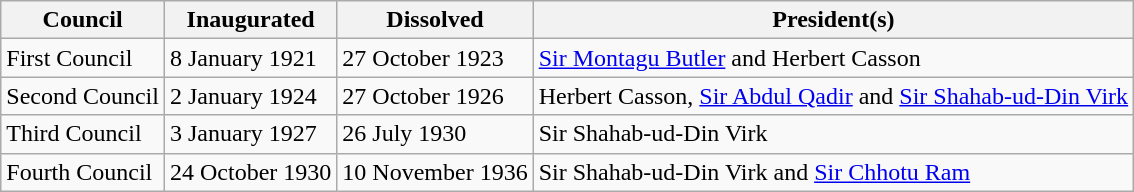<table class="wikitable">
<tr>
<th>Council</th>
<th>Inaugurated</th>
<th>Dissolved</th>
<th>President(s)</th>
</tr>
<tr>
<td>First Council</td>
<td>8 January 1921</td>
<td>27 October 1923</td>
<td><a href='#'>Sir Montagu Butler</a> and Herbert Casson</td>
</tr>
<tr>
<td>Second Council</td>
<td>2 January 1924</td>
<td>27 October 1926</td>
<td>Herbert Casson, <a href='#'>Sir Abdul Qadir</a> and <a href='#'>Sir Shahab-ud-Din Virk</a></td>
</tr>
<tr>
<td>Third Council</td>
<td>3 January 1927</td>
<td>26 July 1930</td>
<td>Sir Shahab-ud-Din Virk</td>
</tr>
<tr>
<td>Fourth Council</td>
<td>24 October 1930</td>
<td>10 November 1936</td>
<td>Sir Shahab-ud-Din Virk and <a href='#'>Sir Chhotu Ram</a></td>
</tr>
</table>
